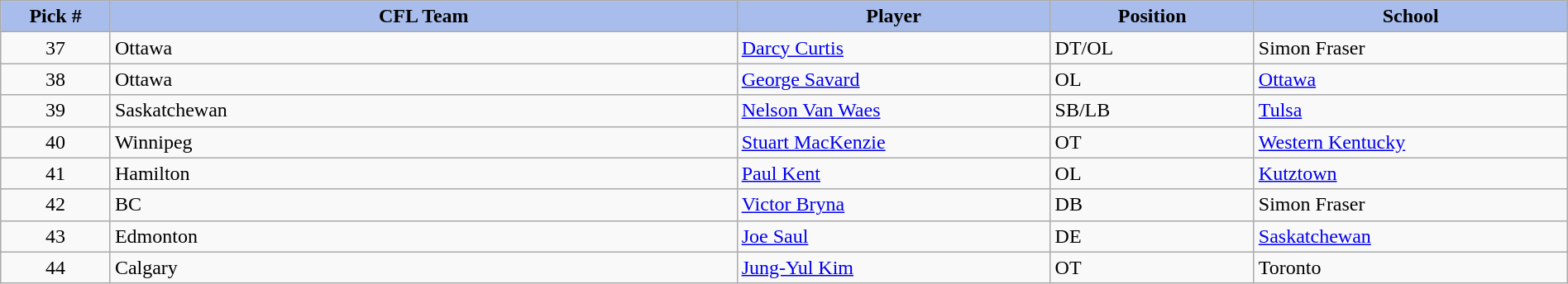<table class="wikitable" style="width: 100%">
<tr>
<th style="background:#A8BDEC;" width=7%>Pick #</th>
<th width=40% style="background:#A8BDEC;">CFL Team</th>
<th width=20% style="background:#A8BDEC;">Player</th>
<th width=13% style="background:#A8BDEC;">Position</th>
<th width=20% style="background:#A8BDEC;">School</th>
</tr>
<tr>
<td align=center>37</td>
<td>Ottawa</td>
<td><a href='#'>Darcy Curtis</a></td>
<td>DT/OL</td>
<td>Simon Fraser</td>
</tr>
<tr>
<td align=center>38</td>
<td>Ottawa</td>
<td><a href='#'>George Savard</a></td>
<td>OL</td>
<td><a href='#'>Ottawa</a></td>
</tr>
<tr>
<td align=center>39</td>
<td>Saskatchewan</td>
<td><a href='#'>Nelson Van Waes</a></td>
<td>SB/LB</td>
<td><a href='#'>Tulsa</a></td>
</tr>
<tr>
<td align=center>40</td>
<td>Winnipeg</td>
<td><a href='#'>Stuart MacKenzie</a></td>
<td>OT</td>
<td><a href='#'>Western Kentucky</a></td>
</tr>
<tr>
<td align=center>41</td>
<td>Hamilton</td>
<td><a href='#'>Paul Kent</a></td>
<td>OL</td>
<td><a href='#'>Kutztown</a></td>
</tr>
<tr>
<td align=center>42</td>
<td>BC</td>
<td><a href='#'>Victor Bryna</a></td>
<td>DB</td>
<td>Simon Fraser</td>
</tr>
<tr>
<td align=center>43</td>
<td>Edmonton</td>
<td><a href='#'>Joe Saul</a></td>
<td>DE</td>
<td><a href='#'>Saskatchewan</a></td>
</tr>
<tr>
<td align=center>44</td>
<td>Calgary</td>
<td><a href='#'>Jung-Yul Kim</a></td>
<td>OT</td>
<td>Toronto</td>
</tr>
</table>
